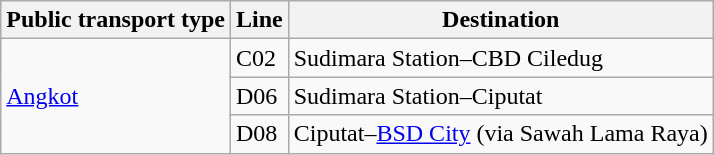<table class="wikitable sortable">
<tr>
<th>Public transport type</th>
<th>Line</th>
<th>Destination</th>
</tr>
<tr>
<td rowspan="3"><a href='#'>Angkot</a></td>
<td>C02</td>
<td>Sudimara Station–CBD Ciledug</td>
</tr>
<tr>
<td>D06</td>
<td>Sudimara Station–Ciputat</td>
</tr>
<tr>
<td>D08</td>
<td>Ciputat–<a href='#'>BSD City</a> (via Sawah Lama Raya)</td>
</tr>
</table>
